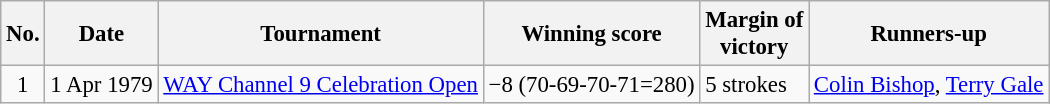<table class="wikitable" style="font-size:95%;">
<tr>
<th>No.</th>
<th>Date</th>
<th>Tournament</th>
<th>Winning score</th>
<th>Margin of<br>victory</th>
<th>Runners-up</th>
</tr>
<tr>
<td align=center>1</td>
<td align=right>1 Apr 1979</td>
<td><a href='#'>WAY Channel 9 Celebration Open</a></td>
<td>−8 (70-69-70-71=280)</td>
<td>5 strokes</td>
<td> <a href='#'>Colin Bishop</a>,  <a href='#'>Terry Gale</a></td>
</tr>
</table>
